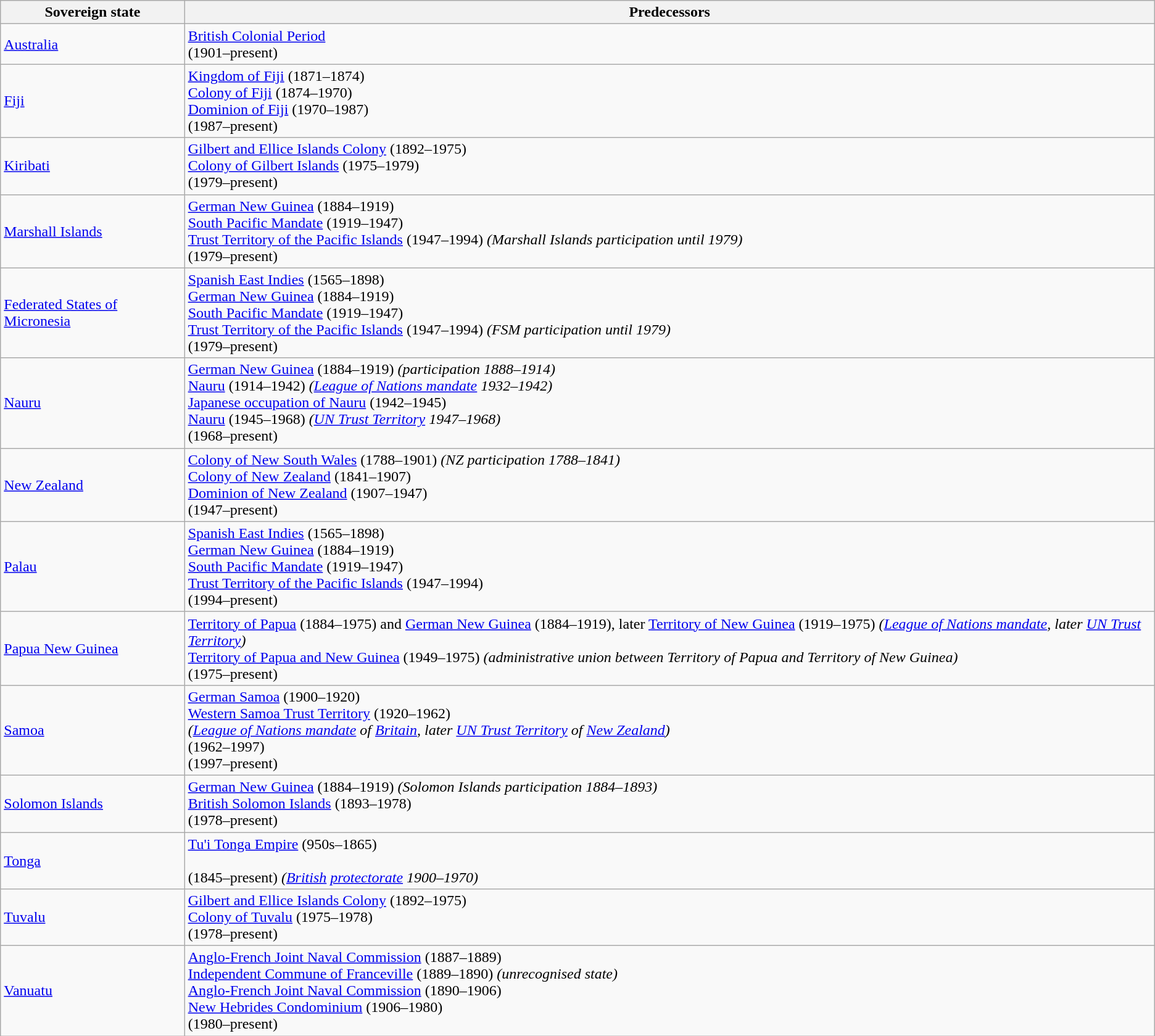<table class="wikitable">
<tr>
<th>Sovereign state</th>
<th>Predecessors</th>
</tr>
<tr>
<td><a href='#'>Australia</a></td>
<td> <a href='#'>British Colonial Period</a><br><strong></strong> (1901–present)</td>
</tr>
<tr>
<td><a href='#'>Fiji</a></td>
<td> <a href='#'>Kingdom of Fiji</a> (1871–1874)<br> <a href='#'>Colony of Fiji</a> (1874–1970)<br> <a href='#'>Dominion of Fiji</a> (1970–1987)<br><strong></strong> (1987–present)</td>
</tr>
<tr>
<td><a href='#'>Kiribati</a></td>
<td> <a href='#'>Gilbert and Ellice Islands Colony</a> (1892–1975)<br> <a href='#'>Colony of Gilbert Islands</a> (1975–1979)<br><strong></strong> (1979–present)</td>
</tr>
<tr>
<td><a href='#'>Marshall Islands</a></td>
<td> <a href='#'>German New Guinea</a> (1884–1919)<br> <a href='#'>South Pacific Mandate</a> (1919–1947)<br> <a href='#'>Trust Territory of the Pacific Islands</a> (1947–1994) <em>(Marshall Islands participation until 1979)</em><br><strong></strong> (1979–present)</td>
</tr>
<tr>
<td><a href='#'>Federated States of Micronesia</a></td>
<td> <a href='#'>Spanish East Indies</a> (1565–1898)<br> <a href='#'>German New Guinea</a> (1884–1919)<br> <a href='#'>South Pacific Mandate</a> (1919–1947)<br> <a href='#'>Trust Territory of the Pacific Islands</a> (1947–1994) <em>(FSM participation until 1979)</em><br><strong></strong> (1979–present)</td>
</tr>
<tr>
<td><a href='#'>Nauru</a></td>
<td> <a href='#'>German New Guinea</a> (1884–1919) <em>(participation 1888–1914)</em><br> <a href='#'>Nauru</a> (1914–1942) <em>(<a href='#'>League of Nations mandate</a> 1932–1942)</em><br> <a href='#'>Japanese occupation of Nauru</a> (1942–1945)<br> <a href='#'>Nauru</a> (1945–1968) <em>(<a href='#'>UN Trust Territory</a> 1947–1968)</em><br><strong></strong> (1968–present)</td>
</tr>
<tr>
<td><a href='#'>New Zealand</a></td>
<td> <a href='#'>Colony of New South Wales</a> (1788–1901) <em>(NZ participation 1788–1841)</em><br> <a href='#'>Colony of New Zealand</a> (1841–1907)<br> <a href='#'>Dominion of New Zealand</a> (1907–1947)<br><strong></strong> (1947–present)</td>
</tr>
<tr>
<td><a href='#'>Palau</a></td>
<td> <a href='#'>Spanish East Indies</a> (1565–1898)<br> <a href='#'>German New Guinea</a> (1884–1919)<br> <a href='#'>South Pacific Mandate</a> (1919–1947)<br> <a href='#'>Trust Territory of the Pacific Islands</a> (1947–1994)<br><strong></strong> (1994–present)</td>
</tr>
<tr>
<td><a href='#'>Papua New Guinea</a></td>
<td> <a href='#'>Territory of Papua</a> (1884–1975) and  <a href='#'>German New Guinea</a> (1884–1919), later  <a href='#'>Territory of New Guinea</a> (1919–1975) <em>(<a href='#'>League of Nations mandate</a>, later <a href='#'>UN Trust Territory</a>)</em><br> <a href='#'>Territory of Papua and New Guinea</a> (1949–1975) <em>(administrative union between Territory of Papua and Territory of New Guinea)</em><br><strong></strong> (1975–present)</td>
</tr>
<tr>
<td><a href='#'>Samoa</a></td>
<td> <a href='#'>German Samoa</a> (1900–1920)<br> <a href='#'>Western Samoa Trust Territory</a> (1920–1962)<br><em>(<a href='#'>League of Nations mandate</a> of <a href='#'>Britain</a>, later <a href='#'>UN Trust Territory</a> of <a href='#'>New Zealand</a>)</em><br> (1962–1997)
<br><strong></strong> (1997–present)</td>
</tr>
<tr>
<td><a href='#'>Solomon Islands</a></td>
<td> <a href='#'>German New Guinea</a> (1884–1919) <em>(Solomon Islands participation 1884–1893)</em><br> <a href='#'>British Solomon Islands</a> (1893–1978)<br><strong></strong> (1978–present)</td>
</tr>
<tr>
<td><a href='#'>Tonga</a></td>
<td><a href='#'>Tu'i Tonga Empire</a> (950s–1865) <br><br><strong></strong> (1845–present) <em>(<a href='#'>British</a> <a href='#'>protectorate</a> 1900–1970)</em></td>
</tr>
<tr>
<td><a href='#'>Tuvalu</a></td>
<td> <a href='#'>Gilbert and Ellice Islands Colony</a> (1892–1975)<br> <a href='#'>Colony of Tuvalu</a> (1975–1978)<br><strong></strong> (1978–present)</td>
</tr>
<tr>
<td><a href='#'>Vanuatu</a></td>
<td> <a href='#'>Anglo-French Joint Naval Commission</a> (1887–1889)<br> <a href='#'>Independent Commune of Franceville</a> (1889–1890) <em>(unrecognised state)</em><br> <a href='#'>Anglo-French Joint Naval Commission</a> (1890–1906)<br>  <a href='#'>New Hebrides Condominium</a> (1906–1980)<br><strong></strong> (1980–present)</td>
</tr>
</table>
